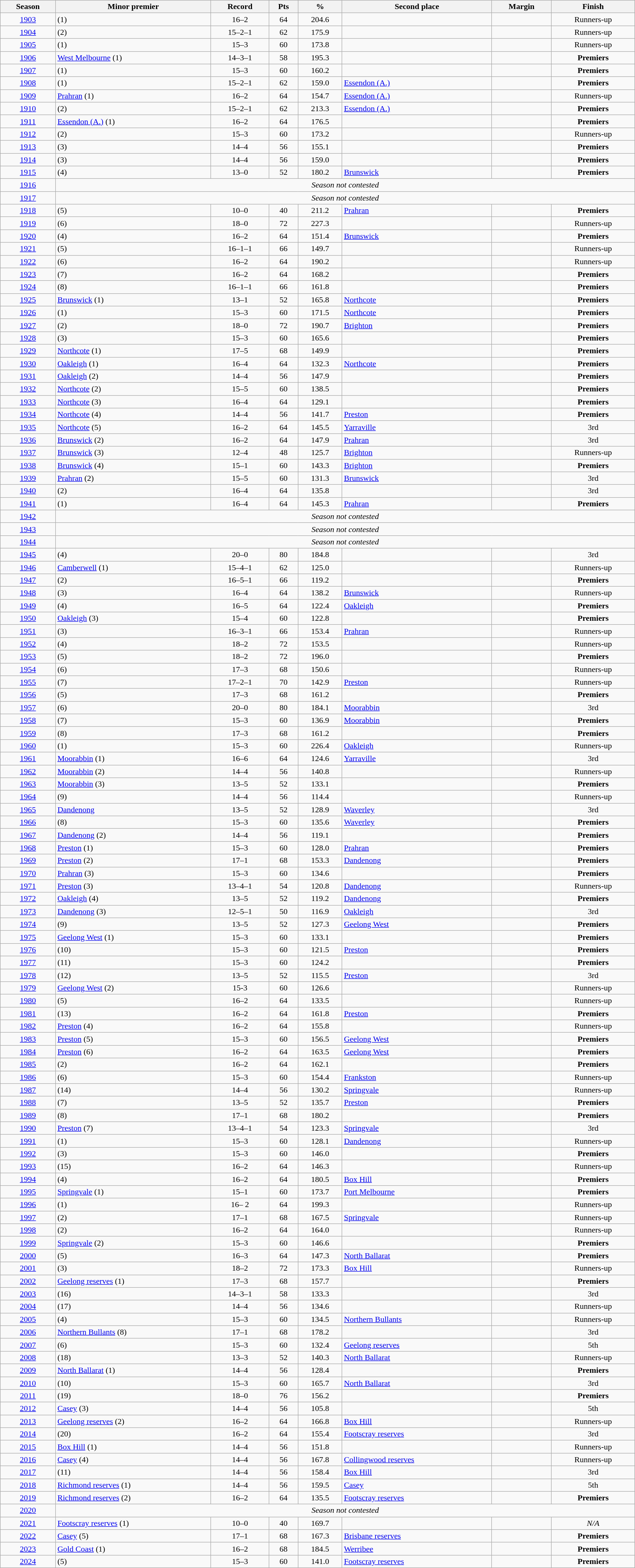<table class="wikitable sortable" style="text-align:center; width:100%">
<tr>
<th>Season</th>
<th>Minor premier</th>
<th>Record</th>
<th>Pts</th>
<th>%</th>
<th>Second place</th>
<th>Margin</th>
<th>Finish</th>
</tr>
<tr>
<td><a href='#'>1903</a></td>
<td align=left> (1)</td>
<td>16–2</td>
<td>64</td>
<td>204.6</td>
<td align=left></td>
<td></td>
<td>Runners-up</td>
</tr>
<tr>
<td><a href='#'>1904</a></td>
<td align=left> (2)</td>
<td>15–2–1</td>
<td>62</td>
<td>175.9</td>
<td align=left></td>
<td></td>
<td>Runners-up</td>
</tr>
<tr>
<td><a href='#'>1905</a></td>
<td align=left> (1)</td>
<td>15–3</td>
<td>60</td>
<td>173.8</td>
<td align=left></td>
<td></td>
<td>Runners-up</td>
</tr>
<tr>
<td><a href='#'>1906</a></td>
<td align=left><a href='#'>West Melbourne</a> (1)</td>
<td>14–3–1</td>
<td>58</td>
<td>195.3</td>
<td align=left></td>
<td></td>
<td><strong>Premiers</strong></td>
</tr>
<tr>
<td><a href='#'>1907</a></td>
<td align=left> (1)</td>
<td>15–3</td>
<td>60</td>
<td>160.2</td>
<td align=left></td>
<td></td>
<td><strong>Premiers</strong></td>
</tr>
<tr>
<td><a href='#'>1908</a></td>
<td align=left> (1)</td>
<td>15–2–1</td>
<td>62</td>
<td>159.0</td>
<td align=left><a href='#'>Essendon (A.)</a></td>
<td></td>
<td><strong>Premiers</strong></td>
</tr>
<tr>
<td><a href='#'>1909</a></td>
<td align=left><a href='#'>Prahran</a> (1)</td>
<td>16–2</td>
<td>64</td>
<td>154.7</td>
<td align=left><a href='#'>Essendon (A.)</a></td>
<td></td>
<td>Runners-up</td>
</tr>
<tr>
<td><a href='#'>1910</a></td>
<td align=left> (2)</td>
<td>15–2–1</td>
<td>62</td>
<td>213.3</td>
<td align=left><a href='#'>Essendon (A.)</a></td>
<td></td>
<td><strong>Premiers</strong></td>
</tr>
<tr>
<td><a href='#'>1911</a></td>
<td align=left><a href='#'>Essendon (A.)</a> (1)</td>
<td>16–2</td>
<td>64</td>
<td>176.5</td>
<td align=left></td>
<td></td>
<td><strong>Premiers</strong></td>
</tr>
<tr>
<td><a href='#'>1912</a></td>
<td align=left> (2)</td>
<td>15–3</td>
<td>60</td>
<td>173.2</td>
<td align=left></td>
<td></td>
<td>Runners-up</td>
</tr>
<tr>
<td><a href='#'>1913</a></td>
<td align=left> (3)</td>
<td>14–4</td>
<td>56</td>
<td>155.1</td>
<td align=left></td>
<td></td>
<td><strong>Premiers</strong></td>
</tr>
<tr>
<td><a href='#'>1914</a></td>
<td align=left> (3)</td>
<td>14–4</td>
<td>56</td>
<td>159.0</td>
<td align=left></td>
<td></td>
<td><strong>Premiers</strong></td>
</tr>
<tr>
<td><a href='#'>1915</a></td>
<td align=left> (4)</td>
<td>13–0</td>
<td>52</td>
<td>180.2</td>
<td align=left><a href='#'>Brunswick</a></td>
<td></td>
<td><strong>Premiers</strong></td>
</tr>
<tr>
<td><a href='#'>1916</a></td>
<td colspan=7><em>Season not contested</em></td>
</tr>
<tr>
<td><a href='#'>1917</a></td>
<td colspan=7><em>Season not contested</em></td>
</tr>
<tr>
<td><a href='#'>1918</a></td>
<td align=left> (5)</td>
<td>10–0</td>
<td>40</td>
<td>211.2</td>
<td align=left><a href='#'>Prahran</a></td>
<td></td>
<td><strong>Premiers</strong></td>
</tr>
<tr>
<td><a href='#'>1919</a></td>
<td align=left> (6)</td>
<td>18–0</td>
<td>72</td>
<td>227.3</td>
<td align=left></td>
<td></td>
<td>Runners-up</td>
</tr>
<tr>
<td><a href='#'>1920</a></td>
<td align=left> (4)</td>
<td>16–2</td>
<td>64</td>
<td>151.4</td>
<td align=left><a href='#'>Brunswick</a></td>
<td></td>
<td><strong>Premiers</strong></td>
</tr>
<tr>
<td><a href='#'>1921</a></td>
<td align=left> (5)</td>
<td>16–1–1</td>
<td>66</td>
<td>149.7</td>
<td align=left></td>
<td></td>
<td>Runners-up</td>
</tr>
<tr>
<td><a href='#'>1922</a></td>
<td align=left> (6)</td>
<td>16–2</td>
<td>64</td>
<td>190.2</td>
<td align=left></td>
<td></td>
<td>Runners-up</td>
</tr>
<tr>
<td><a href='#'>1923</a></td>
<td align=left> (7)</td>
<td>16–2</td>
<td>64</td>
<td>168.2</td>
<td align=left></td>
<td></td>
<td><strong>Premiers</strong></td>
</tr>
<tr>
<td><a href='#'>1924</a></td>
<td align=left> (8)</td>
<td>16–1–1</td>
<td>66</td>
<td>161.8</td>
<td align=left></td>
<td></td>
<td><strong>Premiers</strong></td>
</tr>
<tr>
<td><a href='#'>1925</a></td>
<td align=left><a href='#'>Brunswick</a> (1)</td>
<td>13–1</td>
<td>52</td>
<td>165.8</td>
<td align=left><a href='#'>Northcote</a></td>
<td></td>
<td><strong>Premiers</strong></td>
</tr>
<tr>
<td><a href='#'>1926</a></td>
<td align=left> (1)</td>
<td>15–3</td>
<td>60</td>
<td>171.5</td>
<td align=left><a href='#'>Northcote</a></td>
<td></td>
<td><strong>Premiers</strong></td>
</tr>
<tr>
<td><a href='#'>1927</a></td>
<td align=left> (2)</td>
<td>18–0</td>
<td>72</td>
<td>190.7</td>
<td align=left><a href='#'>Brighton</a></td>
<td></td>
<td><strong>Premiers</strong></td>
</tr>
<tr>
<td><a href='#'>1928</a></td>
<td align=left> (3)</td>
<td>15–3</td>
<td>60</td>
<td>165.6</td>
<td align=left></td>
<td></td>
<td><strong>Premiers</strong></td>
</tr>
<tr>
<td><a href='#'>1929</a></td>
<td align=left><a href='#'>Northcote</a> (1)</td>
<td>17–5</td>
<td>68</td>
<td>149.9</td>
<td align=left></td>
<td></td>
<td><strong>Premiers</strong></td>
</tr>
<tr>
<td><a href='#'>1930</a></td>
<td align=left><a href='#'>Oakleigh</a> (1)</td>
<td>16–4</td>
<td>64</td>
<td>132.3</td>
<td align=left><a href='#'>Northcote</a></td>
<td></td>
<td><strong>Premiers</strong></td>
</tr>
<tr>
<td><a href='#'>1931</a></td>
<td align=left><a href='#'>Oakleigh</a> (2)</td>
<td>14–4</td>
<td>56</td>
<td>147.9</td>
<td align=left></td>
<td></td>
<td><strong>Premiers</strong></td>
</tr>
<tr>
<td><a href='#'>1932</a></td>
<td align=left><a href='#'>Northcote</a> (2)</td>
<td>15–5</td>
<td>60</td>
<td>138.5</td>
<td align=left></td>
<td></td>
<td><strong>Premiers</strong></td>
</tr>
<tr>
<td><a href='#'>1933</a></td>
<td align=left><a href='#'>Northcote</a> (3)</td>
<td>16–4</td>
<td>64</td>
<td>129.1</td>
<td align=left></td>
<td></td>
<td><strong>Premiers</strong></td>
</tr>
<tr>
<td><a href='#'>1934</a></td>
<td align=left><a href='#'>Northcote</a> (4)</td>
<td>14–4</td>
<td>56</td>
<td>141.7</td>
<td align=left><a href='#'>Preston</a></td>
<td></td>
<td><strong>Premiers</strong></td>
</tr>
<tr>
<td><a href='#'>1935</a></td>
<td align=left><a href='#'>Northcote</a> (5)</td>
<td>16–2</td>
<td>64</td>
<td>145.5</td>
<td align=left><a href='#'>Yarraville</a></td>
<td></td>
<td>3rd</td>
</tr>
<tr>
<td><a href='#'>1936</a></td>
<td align=left><a href='#'>Brunswick</a> (2)</td>
<td>16–2</td>
<td>64</td>
<td>147.9</td>
<td align=left><a href='#'>Prahran</a></td>
<td></td>
<td>3rd</td>
</tr>
<tr>
<td><a href='#'>1937</a></td>
<td align=left><a href='#'>Brunswick</a> (3)</td>
<td>12–4</td>
<td>48</td>
<td>125.7</td>
<td align=left><a href='#'>Brighton</a></td>
<td></td>
<td>Runners-up</td>
</tr>
<tr>
<td><a href='#'>1938</a></td>
<td align=left><a href='#'>Brunswick</a> (4)</td>
<td>15–1</td>
<td>60</td>
<td>143.3</td>
<td align=left><a href='#'>Brighton</a></td>
<td></td>
<td><strong>Premiers</strong></td>
</tr>
<tr>
<td><a href='#'>1939</a></td>
<td align=left><a href='#'>Prahran</a> (2)</td>
<td>15–5</td>
<td>60</td>
<td>131.3</td>
<td align=left><a href='#'>Brunswick</a></td>
<td></td>
<td>3rd</td>
</tr>
<tr>
<td><a href='#'>1940</a></td>
<td align=left> (2)</td>
<td>16–4</td>
<td>64</td>
<td>135.8</td>
<td align=left></td>
<td></td>
<td>3rd</td>
</tr>
<tr>
<td><a href='#'>1941</a></td>
<td align=left> (1)</td>
<td>16–4</td>
<td>64</td>
<td>145.3</td>
<td align=left><a href='#'>Prahran</a></td>
<td></td>
<td><strong>Premiers</strong></td>
</tr>
<tr>
<td><a href='#'>1942</a></td>
<td colspan=7><em>Season not contested</em></td>
</tr>
<tr>
<td><a href='#'>1943</a></td>
<td colspan=7><em>Season not contested</em></td>
</tr>
<tr>
<td><a href='#'>1944</a></td>
<td colspan=7><em>Season not contested</em></td>
</tr>
<tr>
<td><a href='#'>1945</a></td>
<td align=left> (4)</td>
<td>20–0</td>
<td>80</td>
<td>184.8</td>
<td align=left></td>
<td></td>
<td>3rd</td>
</tr>
<tr>
<td><a href='#'>1946</a></td>
<td align=left><a href='#'>Camberwell</a> (1)</td>
<td>15–4–1</td>
<td>62</td>
<td>125.0</td>
<td align=left></td>
<td></td>
<td>Runners-up</td>
</tr>
<tr>
<td><a href='#'>1947</a></td>
<td align=left> (2)</td>
<td>16–5–1</td>
<td>66</td>
<td>119.2</td>
<td align=left></td>
<td></td>
<td><strong>Premiers</strong></td>
</tr>
<tr>
<td><a href='#'>1948</a></td>
<td align=left> (3)</td>
<td>16–4</td>
<td>64</td>
<td>138.2</td>
<td align=left><a href='#'>Brunswick</a></td>
<td></td>
<td>Runners-up</td>
</tr>
<tr>
<td><a href='#'>1949</a></td>
<td align=left> (4)</td>
<td>16–5</td>
<td>64</td>
<td>122.4</td>
<td align=left><a href='#'>Oakleigh</a></td>
<td></td>
<td><strong>Premiers</strong></td>
</tr>
<tr>
<td><a href='#'>1950</a></td>
<td align=left><a href='#'>Oakleigh</a> (3)</td>
<td>15–4</td>
<td>60</td>
<td>122.8</td>
<td align=left></td>
<td></td>
<td><strong>Premiers</strong></td>
</tr>
<tr>
<td><a href='#'>1951</a></td>
<td align=left> (3)</td>
<td>16–3–1</td>
<td>66</td>
<td>153.4</td>
<td align=left><a href='#'>Prahran</a></td>
<td></td>
<td>Runners-up</td>
</tr>
<tr>
<td><a href='#'>1952</a></td>
<td align=left> (4)</td>
<td>18–2</td>
<td>72</td>
<td>153.5</td>
<td align=left></td>
<td></td>
<td>Runners-up</td>
</tr>
<tr>
<td><a href='#'>1953</a></td>
<td align=left> (5)</td>
<td>18–2</td>
<td>72</td>
<td>196.0</td>
<td align=left></td>
<td></td>
<td><strong>Premiers</strong></td>
</tr>
<tr>
<td><a href='#'>1954</a></td>
<td align=left> (6)</td>
<td>17–3</td>
<td>68</td>
<td>150.6</td>
<td align=left></td>
<td></td>
<td>Runners-up</td>
</tr>
<tr>
<td><a href='#'>1955</a></td>
<td align=left> (7)</td>
<td>17–2–1</td>
<td>70</td>
<td>142.9</td>
<td align=left><a href='#'>Preston</a></td>
<td></td>
<td>Runners-up</td>
</tr>
<tr>
<td><a href='#'>1956</a></td>
<td align=left> (5)</td>
<td>17–3</td>
<td>68</td>
<td>161.2</td>
<td align=left></td>
<td></td>
<td><strong>Premiers</strong></td>
</tr>
<tr>
<td><a href='#'>1957</a></td>
<td align=left> (6)</td>
<td>20–0</td>
<td>80</td>
<td>184.1</td>
<td align=left><a href='#'>Moorabbin</a></td>
<td></td>
<td>3rd</td>
</tr>
<tr>
<td><a href='#'>1958</a></td>
<td align=left> (7)</td>
<td>15–3</td>
<td>60</td>
<td>136.9</td>
<td align=left><a href='#'>Moorabbin</a></td>
<td></td>
<td><strong>Premiers</strong></td>
</tr>
<tr>
<td><a href='#'>1959</a></td>
<td align=left> (8)</td>
<td>17–3</td>
<td>68</td>
<td>161.2</td>
<td align=left></td>
<td></td>
<td><strong>Premiers</strong></td>
</tr>
<tr>
<td><a href='#'>1960</a></td>
<td align=left> (1)</td>
<td>15–3</td>
<td>60</td>
<td>226.4</td>
<td align=left><a href='#'>Oakleigh</a></td>
<td></td>
<td>Runners-up</td>
</tr>
<tr>
<td><a href='#'>1961</a></td>
<td align=left><a href='#'>Moorabbin</a> (1)</td>
<td>16–6</td>
<td>64</td>
<td>124.6</td>
<td align=left><a href='#'>Yarraville</a></td>
<td></td>
<td>3rd</td>
</tr>
<tr>
<td><a href='#'>1962</a></td>
<td align=left><a href='#'>Moorabbin</a> (2)</td>
<td>14–4</td>
<td>56</td>
<td>140.8</td>
<td align=left></td>
<td></td>
<td>Runners-up</td>
</tr>
<tr>
<td><a href='#'>1963</a></td>
<td align=left><a href='#'>Moorabbin</a> (3)</td>
<td>13–5</td>
<td>52</td>
<td>133.1</td>
<td align=left></td>
<td></td>
<td><strong>Premiers</strong></td>
</tr>
<tr>
<td><a href='#'>1964</a></td>
<td align=left> (9)</td>
<td>14–4</td>
<td>56</td>
<td>114.4</td>
<td align=left></td>
<td></td>
<td>Runners-up</td>
</tr>
<tr>
<td><a href='#'>1965</a></td>
<td align=left><a href='#'>Dandenong</a></td>
<td>13–5</td>
<td>52</td>
<td>128.9</td>
<td align=left><a href='#'>Waverley</a></td>
<td></td>
<td>3rd</td>
</tr>
<tr>
<td><a href='#'>1966</a></td>
<td align=left> (8)</td>
<td>15–3</td>
<td>60</td>
<td>135.6</td>
<td align=left><a href='#'>Waverley</a></td>
<td></td>
<td><strong>Premiers</strong></td>
</tr>
<tr>
<td><a href='#'>1967</a></td>
<td align=left><a href='#'>Dandenong</a> (2)</td>
<td>14–4</td>
<td>56</td>
<td>119.1</td>
<td align=left></td>
<td></td>
<td><strong>Premiers</strong></td>
</tr>
<tr>
<td><a href='#'>1968</a></td>
<td align=left><a href='#'>Preston</a> (1)</td>
<td>15–3</td>
<td>60</td>
<td>128.0</td>
<td align=left><a href='#'>Prahran</a></td>
<td></td>
<td><strong>Premiers</strong></td>
</tr>
<tr>
<td><a href='#'>1969</a></td>
<td align=left><a href='#'>Preston</a> (2)</td>
<td>17–1</td>
<td>68</td>
<td>153.3</td>
<td align=left><a href='#'>Dandenong</a></td>
<td></td>
<td><strong>Premiers</strong></td>
</tr>
<tr>
<td><a href='#'>1970</a></td>
<td align=left><a href='#'>Prahran</a> (3)</td>
<td>15–3</td>
<td>60</td>
<td>134.6</td>
<td align=left></td>
<td></td>
<td><strong>Premiers</strong></td>
</tr>
<tr>
<td><a href='#'>1971</a></td>
<td align=left><a href='#'>Preston</a> (3)</td>
<td>13–4–1</td>
<td>54</td>
<td>120.8</td>
<td align=left><a href='#'>Dandenong</a></td>
<td></td>
<td>Runners-up</td>
</tr>
<tr>
<td><a href='#'>1972</a></td>
<td align=left><a href='#'>Oakleigh</a> (4)</td>
<td>13–5</td>
<td>52</td>
<td>119.2</td>
<td align=left><a href='#'>Dandenong</a></td>
<td></td>
<td><strong>Premiers</strong></td>
</tr>
<tr>
<td><a href='#'>1973</a></td>
<td align=left><a href='#'>Dandenong</a> (3)</td>
<td>12–5–1</td>
<td>50</td>
<td>116.9</td>
<td align=left><a href='#'>Oakleigh</a></td>
<td></td>
<td>3rd</td>
</tr>
<tr>
<td><a href='#'>1974</a></td>
<td align=left> (9)</td>
<td>13–5</td>
<td>52</td>
<td>127.3</td>
<td align=left><a href='#'>Geelong West</a></td>
<td></td>
<td><strong>Premiers</strong></td>
</tr>
<tr>
<td><a href='#'>1975</a></td>
<td align=left><a href='#'>Geelong West</a> (1)</td>
<td>15–3</td>
<td>60</td>
<td>133.1</td>
<td align=left></td>
<td></td>
<td><strong>Premiers</strong></td>
</tr>
<tr>
<td><a href='#'>1976</a></td>
<td align=left> (10)</td>
<td>15–3</td>
<td>60</td>
<td>121.5</td>
<td align=left><a href='#'>Preston</a></td>
<td></td>
<td><strong>Premiers</strong></td>
</tr>
<tr>
<td><a href='#'>1977</a></td>
<td align=left> (11)</td>
<td>15–3</td>
<td>60</td>
<td>124.2</td>
<td align=left></td>
<td></td>
<td><strong>Premiers</strong></td>
</tr>
<tr>
<td><a href='#'>1978</a></td>
<td align=left> (12)</td>
<td>13–5</td>
<td>52</td>
<td>115.5</td>
<td align=left><a href='#'>Preston</a></td>
<td></td>
<td>3rd</td>
</tr>
<tr>
<td><a href='#'>1979</a></td>
<td align=left><a href='#'>Geelong West</a> (2)</td>
<td>15-3</td>
<td>60</td>
<td>126.6</td>
<td align=left></td>
<td></td>
<td>Runners-up</td>
</tr>
<tr>
<td><a href='#'>1980</a></td>
<td align=left> (5)</td>
<td>16–2</td>
<td>64</td>
<td>133.5</td>
<td align=left></td>
<td></td>
<td>Runners-up</td>
</tr>
<tr>
<td><a href='#'>1981</a></td>
<td align=left> (13)</td>
<td>16–2</td>
<td>64</td>
<td>161.8</td>
<td align=left><a href='#'>Preston</a></td>
<td></td>
<td><strong>Premiers</strong></td>
</tr>
<tr>
<td><a href='#'>1982</a></td>
<td align=left><a href='#'>Preston</a> (4)</td>
<td>16–2</td>
<td>64</td>
<td>155.8</td>
<td align=left></td>
<td></td>
<td>Runners-up</td>
</tr>
<tr>
<td><a href='#'>1983</a></td>
<td align=left><a href='#'>Preston</a> (5)</td>
<td>15–3</td>
<td>60</td>
<td>156.5</td>
<td align=left><a href='#'>Geelong West</a></td>
<td></td>
<td><strong>Premiers</strong></td>
</tr>
<tr>
<td><a href='#'>1984</a></td>
<td align=left><a href='#'>Preston</a> (6)</td>
<td>16–2</td>
<td>64</td>
<td>163.5</td>
<td align=left><a href='#'>Geelong West</a></td>
<td></td>
<td><strong>Premiers</strong></td>
</tr>
<tr>
<td><a href='#'>1985</a></td>
<td align=left> (2)</td>
<td>16–2</td>
<td>64</td>
<td>162.1</td>
<td align=left></td>
<td></td>
<td><strong>Premiers</strong></td>
</tr>
<tr>
<td><a href='#'>1986</a></td>
<td align=left> (6)</td>
<td>15–3</td>
<td>60</td>
<td>154.4</td>
<td align=left><a href='#'>Frankston</a></td>
<td></td>
<td>Runners-up</td>
</tr>
<tr>
<td><a href='#'>1987</a></td>
<td align=left> (14)</td>
<td>14–4</td>
<td>56</td>
<td>130.2</td>
<td align=left><a href='#'>Springvale</a></td>
<td></td>
<td>Runners-up</td>
</tr>
<tr>
<td><a href='#'>1988</a></td>
<td align=left> (7)</td>
<td>13–5</td>
<td>52</td>
<td>135.7</td>
<td align=left><a href='#'>Preston</a></td>
<td></td>
<td><strong>Premiers</strong></td>
</tr>
<tr>
<td><a href='#'>1989</a></td>
<td align=left> (8)</td>
<td>17–1</td>
<td>68</td>
<td>180.2</td>
<td align=left></td>
<td></td>
<td><strong>Premiers</strong></td>
</tr>
<tr>
<td><a href='#'>1990</a></td>
<td align=left><a href='#'>Preston</a> (7)</td>
<td>13–4–1</td>
<td>54</td>
<td>123.3</td>
<td align=left><a href='#'>Springvale</a></td>
<td></td>
<td>3rd</td>
</tr>
<tr>
<td><a href='#'>1991</a></td>
<td align=left> (1)</td>
<td>15–3</td>
<td>60</td>
<td>128.1</td>
<td align=left><a href='#'>Dandenong</a></td>
<td></td>
<td>Runners-up</td>
</tr>
<tr>
<td><a href='#'>1992</a></td>
<td align=left> (3)</td>
<td>15–3</td>
<td>60</td>
<td>146.0</td>
<td align=left></td>
<td></td>
<td><strong>Premiers</strong></td>
</tr>
<tr>
<td><a href='#'>1993</a></td>
<td align=left> (15)</td>
<td>16–2</td>
<td>64</td>
<td>146.3</td>
<td align=left></td>
<td></td>
<td>Runners-up</td>
</tr>
<tr>
<td><a href='#'>1994</a></td>
<td align=left> (4)</td>
<td>16–2</td>
<td>64</td>
<td>180.5</td>
<td align=left><a href='#'>Box Hill</a></td>
<td></td>
<td><strong>Premiers</strong></td>
</tr>
<tr>
<td><a href='#'>1995</a></td>
<td align=left><a href='#'>Springvale</a> (1)</td>
<td>15–1</td>
<td>60</td>
<td>173.7</td>
<td align=left><a href='#'>Port Melbourne</a></td>
<td></td>
<td><strong>Premiers</strong></td>
</tr>
<tr>
<td><a href='#'>1996</a></td>
<td align=left> (1)</td>
<td>16– 2</td>
<td>64</td>
<td>199.3</td>
<td align=left></td>
<td></td>
<td>Runners-up</td>
</tr>
<tr>
<td><a href='#'>1997</a></td>
<td align=left> (2)</td>
<td>17–1</td>
<td>68</td>
<td>167.5</td>
<td align=left><a href='#'>Springvale</a></td>
<td></td>
<td>Runners-up</td>
</tr>
<tr>
<td><a href='#'>1998</a></td>
<td align=left> (2)</td>
<td>16–2</td>
<td>64</td>
<td>164.0</td>
<td align=left></td>
<td></td>
<td>Runners-up</td>
</tr>
<tr>
<td><a href='#'>1999</a></td>
<td align=left><a href='#'>Springvale</a> (2)</td>
<td>15–3</td>
<td>60</td>
<td>146.6</td>
<td align=left></td>
<td></td>
<td><strong>Premiers</strong></td>
</tr>
<tr>
<td><a href='#'>2000</a></td>
<td align=left> (5)</td>
<td>16–3</td>
<td>64</td>
<td>147.3</td>
<td align=left><a href='#'>North Ballarat</a></td>
<td></td>
<td><strong>Premiers</strong></td>
</tr>
<tr>
<td><a href='#'>2001</a></td>
<td align=left> (3)</td>
<td>18–2</td>
<td>72</td>
<td>173.3</td>
<td align=left><a href='#'>Box Hill</a></td>
<td></td>
<td>Runners-up</td>
</tr>
<tr>
<td><a href='#'>2002</a></td>
<td align=left><a href='#'>Geelong reserves</a> (1)</td>
<td>17–3</td>
<td>68</td>
<td>157.7</td>
<td align=left></td>
<td></td>
<td><strong>Premiers</strong></td>
</tr>
<tr>
<td><a href='#'>2003</a></td>
<td align=left> (16)</td>
<td>14–3–1</td>
<td>58</td>
<td>133.3</td>
<td align=left></td>
<td></td>
<td>3rd</td>
</tr>
<tr>
<td><a href='#'>2004</a></td>
<td align=left> (17)</td>
<td>14–4</td>
<td>56</td>
<td>134.6</td>
<td align=left></td>
<td></td>
<td>Runners-up</td>
</tr>
<tr>
<td><a href='#'>2005</a></td>
<td align=left> (4)</td>
<td>15–3</td>
<td>60</td>
<td>134.5</td>
<td align=left><a href='#'>Northern Bullants</a></td>
<td></td>
<td>Runners-up</td>
</tr>
<tr>
<td><a href='#'>2006</a></td>
<td align=left><a href='#'>Northern Bullants</a> (8)</td>
<td>17–1</td>
<td>68</td>
<td>178.2</td>
<td align=left></td>
<td></td>
<td>3rd</td>
</tr>
<tr>
<td><a href='#'>2007</a></td>
<td align=left> (6)</td>
<td>15–3</td>
<td>60</td>
<td>132.4</td>
<td align=left><a href='#'>Geelong reserves</a></td>
<td></td>
<td>5th</td>
</tr>
<tr>
<td><a href='#'>2008</a></td>
<td align=left> (18)</td>
<td>13–3</td>
<td>52</td>
<td>140.3</td>
<td align=left><a href='#'>North Ballarat</a></td>
<td></td>
<td>Runners-up</td>
</tr>
<tr>
<td><a href='#'>2009</a></td>
<td align=left><a href='#'>North Ballarat</a> (1)</td>
<td>14–4</td>
<td>56</td>
<td>128.4</td>
<td align=left></td>
<td></td>
<td><strong>Premiers</strong></td>
</tr>
<tr>
<td><a href='#'>2010</a></td>
<td align=left> (10)</td>
<td>15–3</td>
<td>60</td>
<td>165.7</td>
<td align=left><a href='#'>North Ballarat</a></td>
<td></td>
<td>3rd</td>
</tr>
<tr>
<td><a href='#'>2011</a></td>
<td align=left> (19)</td>
<td>18–0</td>
<td>76</td>
<td>156.2</td>
<td align=left></td>
<td></td>
<td><strong>Premiers</strong></td>
</tr>
<tr>
<td><a href='#'>2012</a></td>
<td align=left><a href='#'>Casey</a> (3)</td>
<td>14–4</td>
<td>56</td>
<td>105.8</td>
<td align=left></td>
<td></td>
<td>5th</td>
</tr>
<tr>
<td><a href='#'>2013</a></td>
<td align=left><a href='#'>Geelong reserves</a> (2)</td>
<td>16–2</td>
<td>64</td>
<td>166.8</td>
<td align=left><a href='#'>Box Hill</a></td>
<td></td>
<td>Runners-up</td>
</tr>
<tr>
<td><a href='#'>2014</a></td>
<td align=left> (20)</td>
<td>16–2</td>
<td>64</td>
<td>155.4</td>
<td align=left><a href='#'>Footscray reserves</a></td>
<td></td>
<td>3rd</td>
</tr>
<tr>
<td><a href='#'>2015</a></td>
<td align=left><a href='#'>Box Hill</a> (1)</td>
<td>14–4</td>
<td>56</td>
<td>151.8</td>
<td align=left></td>
<td></td>
<td>Runners-up</td>
</tr>
<tr>
<td><a href='#'>2016</a></td>
<td align=left><a href='#'>Casey</a> (4)</td>
<td>14–4</td>
<td>56</td>
<td>167.8</td>
<td align=left><a href='#'>Collingwood reserves</a></td>
<td></td>
<td>Runners-up</td>
</tr>
<tr>
<td><a href='#'>2017</a></td>
<td align=left> (11)</td>
<td>14–4</td>
<td>56</td>
<td>158.4</td>
<td align=left><a href='#'>Box Hill</a></td>
<td></td>
<td>3rd</td>
</tr>
<tr>
<td><a href='#'>2018</a></td>
<td align=left><a href='#'>Richmond reserves</a> (1)</td>
<td>14–4</td>
<td>56</td>
<td>159.5</td>
<td align=left><a href='#'>Casey</a></td>
<td></td>
<td>5th</td>
</tr>
<tr>
<td><a href='#'>2019</a></td>
<td align=left><a href='#'>Richmond reserves</a> (2)</td>
<td>16–2</td>
<td>64</td>
<td>135.5</td>
<td align=left><a href='#'>Footscray reserves</a></td>
<td></td>
<td><strong>Premiers</strong></td>
</tr>
<tr>
<td><a href='#'>2020</a></td>
<td colspan=7><em>Season not contested</em></td>
</tr>
<tr>
<td><a href='#'>2021</a></td>
<td align=left><a href='#'>Footscray reserves</a> (1)</td>
<td>10–0</td>
<td>40</td>
<td>169.7</td>
<td align=left></td>
<td></td>
<td><em>N/A</em></td>
</tr>
<tr>
<td><a href='#'>2022</a></td>
<td align=left><a href='#'>Casey</a> (5)</td>
<td>17–1</td>
<td>68</td>
<td>167.3</td>
<td align=left><a href='#'>Brisbane reserves</a></td>
<td></td>
<td><strong>Premiers</strong></td>
</tr>
<tr>
<td><a href='#'>2023</a></td>
<td align=left><a href='#'>Gold Coast</a> (1)</td>
<td>16–2</td>
<td>68</td>
<td>184.5</td>
<td align=left><a href='#'>Werribee</a></td>
<td></td>
<td><strong>Premiers</strong></td>
</tr>
<tr>
<td><a href='#'>2024</a></td>
<td align=left> (5)</td>
<td>15–3</td>
<td>60</td>
<td>141.0</td>
<td align=left><a href='#'>Footscray reserves</a></td>
<td></td>
<td><strong>Premiers</strong></td>
</tr>
</table>
